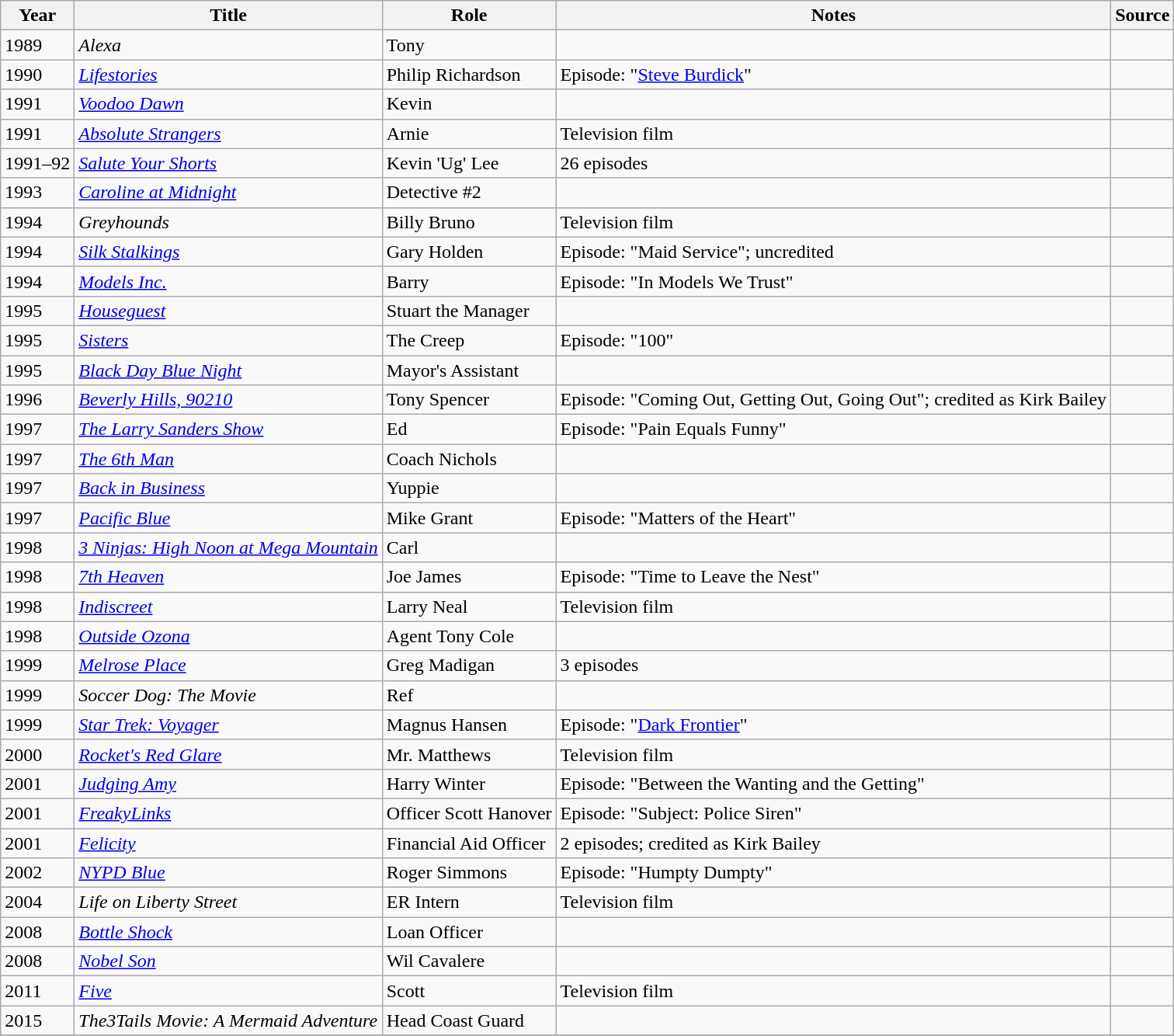<table class="wikitable sortable plainrowheaders">
<tr>
<th>Year</th>
<th>Title</th>
<th>Role</th>
<th class="unsortable">Notes</th>
<th class="unsortable">Source</th>
</tr>
<tr>
<td>1989</td>
<td><em>Alexa</em></td>
<td>Tony</td>
<td></td>
<td></td>
</tr>
<tr>
<td>1990</td>
<td><em><a href='#'>Lifestories</a></em></td>
<td>Philip Richardson</td>
<td>Episode: "<a href='#'>Steve Burdick</a>"</td>
<td></td>
</tr>
<tr>
<td>1991</td>
<td><em><a href='#'>Voodoo Dawn</a></em></td>
<td>Kevin</td>
<td></td>
<td></td>
</tr>
<tr>
<td>1991</td>
<td><em><a href='#'>Absolute Strangers</a></em></td>
<td>Arnie</td>
<td>Television film</td>
<td></td>
</tr>
<tr>
<td>1991–92</td>
<td><em><a href='#'>Salute Your Shorts</a></em></td>
<td>Kevin 'Ug' Lee</td>
<td>26 episodes</td>
<td></td>
</tr>
<tr>
<td>1993</td>
<td><em><a href='#'>Caroline at Midnight</a></em></td>
<td>Detective #2</td>
<td></td>
<td></td>
</tr>
<tr>
<td>1994</td>
<td><em>Greyhounds</em></td>
<td>Billy Bruno</td>
<td>Television film</td>
<td></td>
</tr>
<tr>
<td>1994</td>
<td><em><a href='#'>Silk Stalkings</a></em></td>
<td>Gary Holden</td>
<td>Episode: "Maid Service"; uncredited</td>
<td></td>
</tr>
<tr>
<td>1994</td>
<td><em><a href='#'>Models Inc.</a></em></td>
<td>Barry</td>
<td>Episode: "In Models We Trust"</td>
<td></td>
</tr>
<tr>
<td>1995</td>
<td><em><a href='#'>Houseguest</a></em></td>
<td>Stuart the Manager</td>
<td></td>
<td></td>
</tr>
<tr>
<td>1995</td>
<td><em><a href='#'>Sisters</a></em></td>
<td>The Creep</td>
<td>Episode: "100"</td>
<td></td>
</tr>
<tr>
<td>1995</td>
<td><em><a href='#'>Black Day Blue Night</a></em></td>
<td>Mayor's Assistant</td>
<td></td>
<td></td>
</tr>
<tr>
<td>1996</td>
<td><em><a href='#'>Beverly Hills, 90210</a></em></td>
<td>Tony Spencer</td>
<td>Episode: "Coming Out, Getting Out, Going Out"; credited as Kirk Bailey</td>
<td></td>
</tr>
<tr>
<td>1997</td>
<td><em><a href='#'>The Larry Sanders Show</a></em></td>
<td>Ed</td>
<td>Episode: "Pain Equals Funny"</td>
<td></td>
</tr>
<tr>
<td>1997</td>
<td><em><a href='#'>The 6th Man</a></em></td>
<td>Coach Nichols</td>
<td></td>
<td></td>
</tr>
<tr>
<td>1997</td>
<td><em><a href='#'>Back in Business</a></em></td>
<td>Yuppie</td>
<td></td>
<td></td>
</tr>
<tr>
<td>1997</td>
<td><em><a href='#'>Pacific Blue</a></em></td>
<td>Mike Grant</td>
<td>Episode: "Matters of the Heart"</td>
<td></td>
</tr>
<tr>
<td>1998</td>
<td><em><a href='#'>3 Ninjas: High Noon at Mega Mountain</a></em></td>
<td>Carl</td>
<td></td>
<td></td>
</tr>
<tr>
<td>1998</td>
<td><em><a href='#'>7th Heaven</a></em></td>
<td>Joe James</td>
<td>Episode: "Time to Leave the Nest"</td>
<td></td>
</tr>
<tr>
<td>1998</td>
<td><em><a href='#'>Indiscreet</a></em></td>
<td>Larry Neal</td>
<td>Television film</td>
<td></td>
</tr>
<tr>
<td>1998</td>
<td><em><a href='#'>Outside Ozona</a></em></td>
<td>Agent Tony Cole</td>
<td></td>
<td></td>
</tr>
<tr>
<td>1999</td>
<td><em><a href='#'>Melrose Place</a></em></td>
<td>Greg Madigan</td>
<td>3 episodes</td>
<td></td>
</tr>
<tr>
<td>1999</td>
<td><em>Soccer Dog: The Movie</em></td>
<td>Ref</td>
<td></td>
<td></td>
</tr>
<tr>
<td>1999</td>
<td><em><a href='#'>Star Trek: Voyager</a></em></td>
<td>Magnus Hansen</td>
<td>Episode: "<a href='#'>Dark Frontier</a>"</td>
<td></td>
</tr>
<tr>
<td>2000</td>
<td><em><a href='#'>Rocket's Red Glare</a></em></td>
<td>Mr. Matthews</td>
<td>Television film</td>
<td></td>
</tr>
<tr>
<td>2001</td>
<td><em><a href='#'>Judging Amy</a></em></td>
<td>Harry Winter</td>
<td>Episode: "Between the Wanting and the Getting"</td>
<td></td>
</tr>
<tr>
<td>2001</td>
<td><em><a href='#'>FreakyLinks</a></em></td>
<td>Officer Scott Hanover</td>
<td>Episode: "Subject: Police Siren"</td>
<td></td>
</tr>
<tr>
<td>2001</td>
<td><em><a href='#'>Felicity</a></em></td>
<td>Financial Aid Officer</td>
<td>2 episodes; credited as Kirk Bailey</td>
<td></td>
</tr>
<tr>
<td>2002</td>
<td><em><a href='#'>NYPD Blue</a></em></td>
<td>Roger Simmons</td>
<td>Episode: "Humpty Dumpty"</td>
<td></td>
</tr>
<tr>
<td>2004</td>
<td><em>Life on Liberty Street</em></td>
<td>ER Intern</td>
<td>Television film</td>
<td></td>
</tr>
<tr>
<td>2008</td>
<td><em><a href='#'>Bottle Shock</a></em></td>
<td>Loan Officer</td>
<td></td>
<td></td>
</tr>
<tr>
<td>2008</td>
<td><em><a href='#'>Nobel Son</a></em></td>
<td>Wil Cavalere</td>
<td></td>
<td></td>
</tr>
<tr>
<td>2011</td>
<td><em><a href='#'>Five</a></em></td>
<td>Scott</td>
<td>Television film</td>
<td></td>
</tr>
<tr>
<td>2015</td>
<td><em>The3Tails Movie: A Mermaid Adventure</em></td>
<td>Head Coast Guard</td>
<td></td>
<td></td>
</tr>
<tr>
</tr>
</table>
